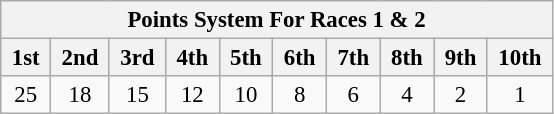<table class="wikitable" style="font-size:95%; text-align:center">
<tr>
<th colspan=10>Points System For Races 1 & 2</th>
</tr>
<tr>
<th> 1st </th>
<th> 2nd </th>
<th> 3rd </th>
<th> 4th </th>
<th> 5th </th>
<th> 6th </th>
<th> 7th </th>
<th> 8th </th>
<th> 9th </th>
<th> 10th </th>
</tr>
<tr>
<td>25</td>
<td>18</td>
<td>15</td>
<td>12</td>
<td>10</td>
<td>8</td>
<td>6</td>
<td>4</td>
<td>2</td>
<td>1</td>
</tr>
</table>
